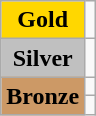<table class="wikitable" style=" text-align:center; ">
<tr>
<td rowspan="1" bgcolor="gold"><strong>Gold</strong></td>
<td align=left></td>
</tr>
<tr>
<td rowspan="1" bgcolor="silver"><strong>Silver</strong></td>
<td align=left></td>
</tr>
<tr>
<td rowspan="2" bgcolor="#cc9966"><strong>Bronze</strong></td>
<td align=left></td>
</tr>
<tr>
<td align=left></td>
</tr>
</table>
